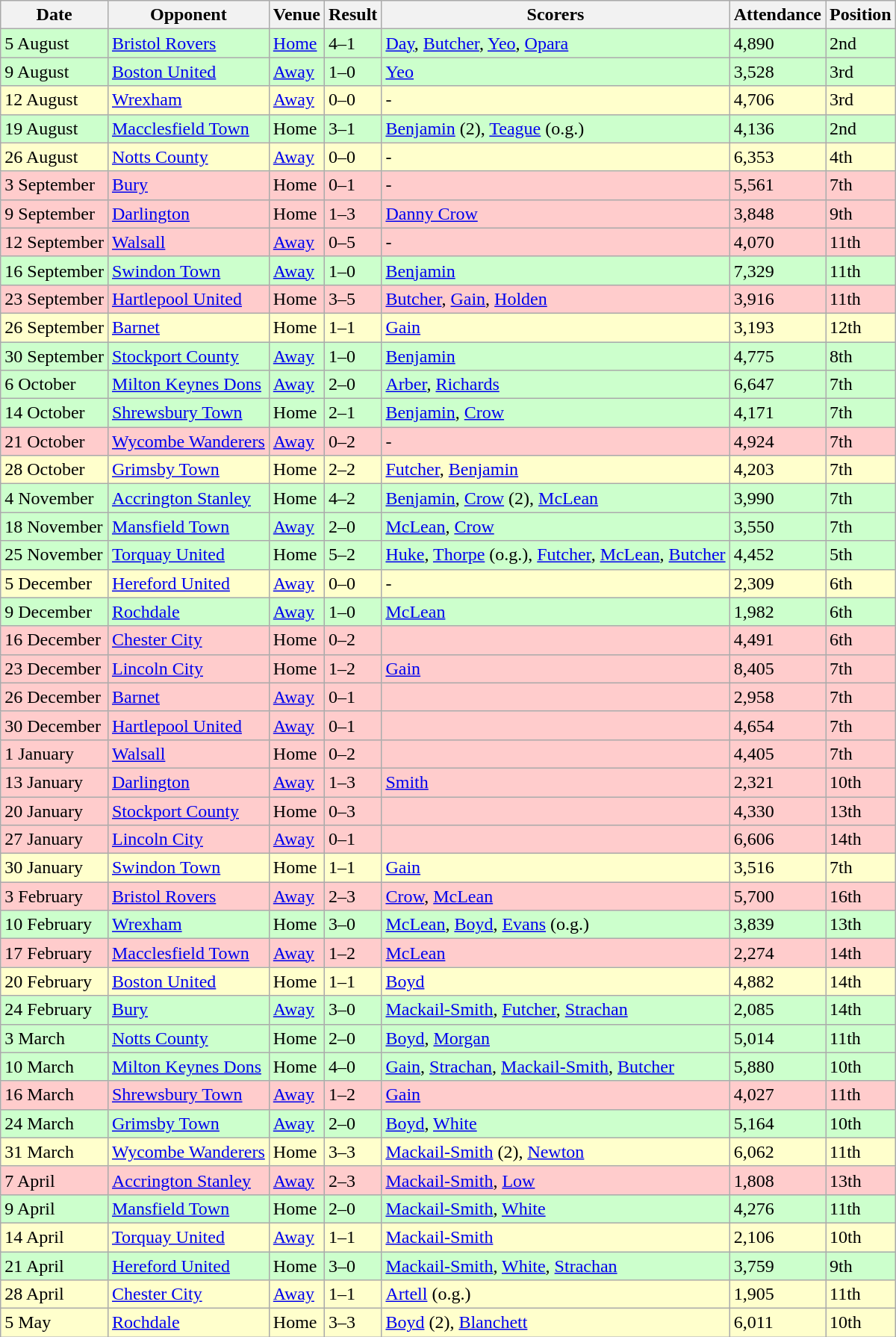<table class="wikitable">
<tr>
<th>Date</th>
<th>Opponent</th>
<th>Venue</th>
<th>Result</th>
<th>Scorers</th>
<th>Attendance</th>
<th>Position</th>
</tr>
<tr style="background:#cfc;">
<td>5 August</td>
<td><a href='#'>Bristol Rovers</a></td>
<td><a href='#'>Home</a></td>
<td>4–1</td>
<td><a href='#'>Day</a>, <a href='#'>Butcher</a>, <a href='#'>Yeo</a>, <a href='#'>Opara</a></td>
<td>4,890</td>
<td>2nd</td>
</tr>
<tr style="background:#cfc;">
<td>9 August</td>
<td><a href='#'>Boston United</a></td>
<td><a href='#'>Away</a></td>
<td>1–0</td>
<td><a href='#'>Yeo</a></td>
<td>3,528</td>
<td>3rd</td>
</tr>
<tr style="background:#ffc;">
<td>12 August</td>
<td><a href='#'>Wrexham</a></td>
<td><a href='#'>Away</a></td>
<td>0–0</td>
<td>-</td>
<td>4,706</td>
<td>3rd</td>
</tr>
<tr style="background:#cfc;">
<td>19 August</td>
<td><a href='#'>Macclesfield Town</a></td>
<td>Home</td>
<td>3–1</td>
<td><a href='#'>Benjamin</a> (2), <a href='#'>Teague</a> (o.g.)</td>
<td>4,136</td>
<td>2nd</td>
</tr>
<tr style="background:#ffc;">
<td>26 August</td>
<td><a href='#'>Notts County</a></td>
<td><a href='#'>Away</a></td>
<td>0–0</td>
<td>-</td>
<td>6,353</td>
<td>4th</td>
</tr>
<tr style="background:#fcc;">
<td>3 September</td>
<td><a href='#'>Bury</a></td>
<td>Home</td>
<td>0–1</td>
<td>-</td>
<td>5,561</td>
<td>7th</td>
</tr>
<tr style="background:#fcc;">
<td>9 September</td>
<td><a href='#'>Darlington</a></td>
<td>Home</td>
<td>1–3</td>
<td><a href='#'>Danny Crow</a></td>
<td>3,848</td>
<td>9th</td>
</tr>
<tr style="background:#fcc;">
<td>12 September</td>
<td><a href='#'>Walsall</a></td>
<td><a href='#'>Away</a></td>
<td>0–5</td>
<td>-</td>
<td>4,070</td>
<td>11th</td>
</tr>
<tr style="background:#cfc;">
<td>16 September</td>
<td><a href='#'>Swindon Town</a></td>
<td><a href='#'>Away</a></td>
<td>1–0</td>
<td><a href='#'>Benjamin</a></td>
<td>7,329</td>
<td>11th</td>
</tr>
<tr style="background:#fcc;">
<td>23 September</td>
<td><a href='#'>Hartlepool United</a></td>
<td>Home</td>
<td>3–5</td>
<td><a href='#'>Butcher</a>, <a href='#'>Gain</a>, <a href='#'>Holden</a></td>
<td>3,916</td>
<td>11th</td>
</tr>
<tr style="background:#ffc;">
<td>26 September</td>
<td><a href='#'>Barnet</a></td>
<td>Home</td>
<td>1–1</td>
<td><a href='#'>Gain</a></td>
<td>3,193</td>
<td>12th</td>
</tr>
<tr style="background:#cfc;">
<td>30 September</td>
<td><a href='#'>Stockport County</a></td>
<td><a href='#'>Away</a></td>
<td>1–0</td>
<td><a href='#'>Benjamin</a></td>
<td>4,775</td>
<td>8th</td>
</tr>
<tr style="background:#cfc;">
<td>6 October</td>
<td><a href='#'>Milton Keynes Dons</a></td>
<td><a href='#'>Away</a></td>
<td>2–0</td>
<td><a href='#'>Arber</a>, <a href='#'>Richards</a></td>
<td>6,647</td>
<td>7th</td>
</tr>
<tr style="background:#cfc;">
<td>14 October</td>
<td><a href='#'>Shrewsbury Town</a></td>
<td>Home</td>
<td>2–1</td>
<td><a href='#'>Benjamin</a>, <a href='#'>Crow</a></td>
<td>4,171</td>
<td>7th</td>
</tr>
<tr style="background:#fcc;">
<td>21 October</td>
<td><a href='#'>Wycombe Wanderers</a></td>
<td><a href='#'>Away</a></td>
<td>0–2</td>
<td>-</td>
<td>4,924</td>
<td>7th</td>
</tr>
<tr style="background:#ffc;">
<td>28 October</td>
<td><a href='#'>Grimsby Town</a></td>
<td>Home</td>
<td>2–2</td>
<td><a href='#'>Futcher</a>, <a href='#'>Benjamin</a></td>
<td>4,203</td>
<td>7th</td>
</tr>
<tr style="background:#cfc;">
<td>4 November</td>
<td><a href='#'>Accrington Stanley</a></td>
<td>Home</td>
<td>4–2</td>
<td><a href='#'>Benjamin</a>, <a href='#'>Crow</a> (2), <a href='#'>McLean</a></td>
<td>3,990</td>
<td>7th</td>
</tr>
<tr style="background:#cfc;">
<td>18 November</td>
<td><a href='#'>Mansfield Town</a></td>
<td><a href='#'>Away</a></td>
<td>2–0</td>
<td><a href='#'>McLean</a>, <a href='#'>Crow</a></td>
<td>3,550</td>
<td>7th</td>
</tr>
<tr style="background:#cfc;">
<td>25 November</td>
<td><a href='#'>Torquay United</a></td>
<td>Home</td>
<td>5–2</td>
<td><a href='#'>Huke</a>, <a href='#'>Thorpe</a> (o.g.), <a href='#'>Futcher</a>, <a href='#'>McLean</a>, <a href='#'>Butcher</a></td>
<td>4,452</td>
<td>5th</td>
</tr>
<tr style="background:#ffc;">
<td>5 December</td>
<td><a href='#'>Hereford United</a></td>
<td><a href='#'>Away</a></td>
<td>0–0</td>
<td>-</td>
<td>2,309</td>
<td>6th</td>
</tr>
<tr style="background:#cfc;">
<td>9 December</td>
<td><a href='#'>Rochdale</a></td>
<td><a href='#'>Away</a></td>
<td>1–0</td>
<td><a href='#'>McLean</a></td>
<td>1,982</td>
<td>6th</td>
</tr>
<tr style="background:#fcc;">
<td>16 December</td>
<td><a href='#'>Chester City</a></td>
<td>Home</td>
<td>0–2</td>
<td></td>
<td>4,491</td>
<td>6th</td>
</tr>
<tr style="background:#fcc;">
<td>23 December</td>
<td><a href='#'>Lincoln City</a></td>
<td>Home</td>
<td>1–2</td>
<td><a href='#'>Gain</a></td>
<td>8,405</td>
<td>7th</td>
</tr>
<tr style="background:#fcc;">
<td>26 December</td>
<td><a href='#'>Barnet</a></td>
<td><a href='#'>Away</a></td>
<td>0–1</td>
<td></td>
<td>2,958</td>
<td>7th</td>
</tr>
<tr style="background:#fcc;">
<td>30 December</td>
<td><a href='#'>Hartlepool United</a></td>
<td><a href='#'>Away</a></td>
<td>0–1</td>
<td></td>
<td>4,654</td>
<td>7th</td>
</tr>
<tr style="background:#fcc;">
<td>1 January</td>
<td><a href='#'>Walsall</a></td>
<td>Home</td>
<td>0–2</td>
<td></td>
<td>4,405</td>
<td>7th</td>
</tr>
<tr style="background:#fcc;">
<td>13 January</td>
<td><a href='#'>Darlington</a></td>
<td><a href='#'>Away</a></td>
<td>1–3</td>
<td><a href='#'>Smith</a></td>
<td>2,321</td>
<td>10th</td>
</tr>
<tr style="background:#fcc;">
<td>20 January</td>
<td><a href='#'>Stockport County</a></td>
<td>Home</td>
<td>0–3</td>
<td></td>
<td>4,330</td>
<td>13th</td>
</tr>
<tr style="background:#fcc;">
<td>27 January</td>
<td><a href='#'>Lincoln City</a></td>
<td><a href='#'>Away</a></td>
<td>0–1</td>
<td></td>
<td>6,606</td>
<td>14th</td>
</tr>
<tr style="background:#ffc;">
<td>30 January</td>
<td><a href='#'>Swindon Town</a></td>
<td>Home</td>
<td>1–1</td>
<td><a href='#'>Gain</a></td>
<td>3,516</td>
<td>7th</td>
</tr>
<tr style="background:#fcc;">
<td>3 February</td>
<td><a href='#'>Bristol Rovers</a></td>
<td><a href='#'>Away</a></td>
<td>2–3</td>
<td><a href='#'>Crow</a>, <a href='#'>McLean</a></td>
<td>5,700</td>
<td>16th</td>
</tr>
<tr style="background:#cfc;">
<td>10 February</td>
<td><a href='#'>Wrexham</a></td>
<td>Home</td>
<td>3–0</td>
<td><a href='#'>McLean</a>, <a href='#'>Boyd</a>, <a href='#'>Evans</a> (o.g.)</td>
<td>3,839</td>
<td>13th</td>
</tr>
<tr style="background:#fcc;">
<td>17 February</td>
<td><a href='#'>Macclesfield Town</a></td>
<td><a href='#'>Away</a></td>
<td>1–2</td>
<td><a href='#'>McLean</a></td>
<td>2,274</td>
<td>14th</td>
</tr>
<tr style="background:#ffc;">
<td>20 February</td>
<td><a href='#'>Boston United</a></td>
<td>Home</td>
<td>1–1</td>
<td><a href='#'>Boyd</a></td>
<td>4,882</td>
<td>14th</td>
</tr>
<tr style="background:#cfc;">
<td>24 February</td>
<td><a href='#'>Bury</a></td>
<td><a href='#'>Away</a></td>
<td>3–0</td>
<td><a href='#'>Mackail-Smith</a>, <a href='#'>Futcher</a>, <a href='#'>Strachan</a></td>
<td>2,085</td>
<td>14th</td>
</tr>
<tr style="background:#cfc;">
<td>3 March</td>
<td><a href='#'>Notts County</a></td>
<td>Home</td>
<td>2–0</td>
<td><a href='#'>Boyd</a>, <a href='#'>Morgan</a></td>
<td>5,014</td>
<td>11th</td>
</tr>
<tr style="background:#cfc;">
<td>10 March</td>
<td><a href='#'>Milton Keynes Dons</a></td>
<td>Home</td>
<td>4–0</td>
<td><a href='#'>Gain</a>, <a href='#'>Strachan</a>, <a href='#'>Mackail-Smith</a>, <a href='#'>Butcher</a></td>
<td>5,880</td>
<td>10th</td>
</tr>
<tr style="background:#fcc;">
<td>16 March</td>
<td><a href='#'>Shrewsbury Town</a></td>
<td><a href='#'>Away</a></td>
<td>1–2</td>
<td><a href='#'>Gain</a></td>
<td>4,027</td>
<td>11th</td>
</tr>
<tr style="background:#cfc;">
<td>24 March</td>
<td><a href='#'>Grimsby Town</a></td>
<td><a href='#'>Away</a></td>
<td>2–0</td>
<td><a href='#'>Boyd</a>, <a href='#'>White</a></td>
<td>5,164</td>
<td>10th</td>
</tr>
<tr style="background:#ffc;">
<td>31 March</td>
<td><a href='#'>Wycombe Wanderers</a></td>
<td>Home</td>
<td>3–3</td>
<td><a href='#'>Mackail-Smith</a> (2), <a href='#'>Newton</a></td>
<td>6,062</td>
<td>11th</td>
</tr>
<tr style="background:#fcc;">
<td>7 April</td>
<td><a href='#'>Accrington Stanley</a></td>
<td><a href='#'>Away</a></td>
<td>2–3</td>
<td><a href='#'>Mackail-Smith</a>, <a href='#'>Low</a></td>
<td>1,808</td>
<td>13th</td>
</tr>
<tr style="background:#cfc;">
<td>9 April</td>
<td><a href='#'>Mansfield Town</a></td>
<td>Home</td>
<td>2–0</td>
<td><a href='#'>Mackail-Smith</a>, <a href='#'>White</a></td>
<td>4,276</td>
<td>11th</td>
</tr>
<tr style="background:#ffc;">
<td>14 April</td>
<td><a href='#'>Torquay United</a></td>
<td><a href='#'>Away</a></td>
<td>1–1</td>
<td><a href='#'>Mackail-Smith</a></td>
<td>2,106</td>
<td>10th</td>
</tr>
<tr style="background:#cfc;">
<td>21 April</td>
<td><a href='#'>Hereford United</a></td>
<td>Home</td>
<td>3–0</td>
<td><a href='#'>Mackail-Smith</a>, <a href='#'>White</a>, <a href='#'>Strachan</a></td>
<td>3,759</td>
<td>9th</td>
</tr>
<tr style="background:#ffc;">
<td>28 April</td>
<td><a href='#'>Chester City</a></td>
<td><a href='#'>Away</a></td>
<td>1–1</td>
<td><a href='#'>Artell</a> (o.g.)</td>
<td>1,905</td>
<td>11th</td>
</tr>
<tr style="background:#ffc;">
<td>5 May</td>
<td><a href='#'>Rochdale</a></td>
<td>Home</td>
<td>3–3</td>
<td><a href='#'>Boyd</a> (2), <a href='#'>Blanchett</a></td>
<td>6,011</td>
<td>10th</td>
</tr>
</table>
